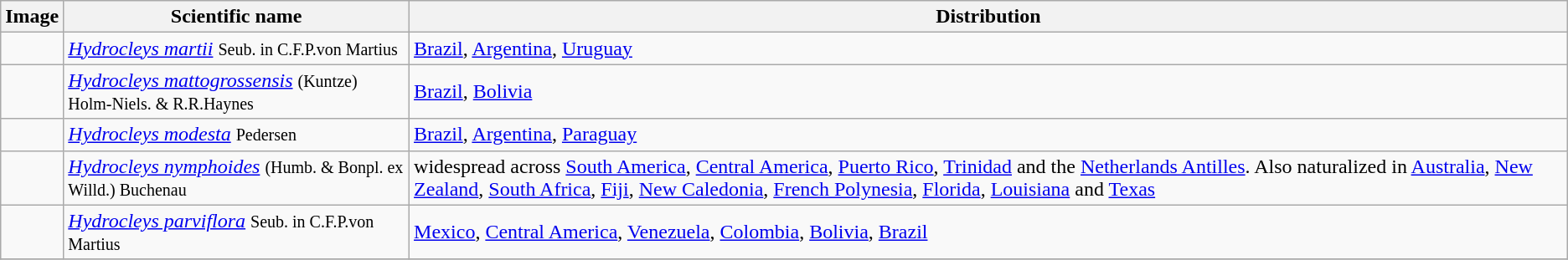<table class="wikitable">
<tr>
<th>Image</th>
<th>Scientific name</th>
<th>Distribution</th>
</tr>
<tr>
<td></td>
<td><em><a href='#'>Hydrocleys martii</a></em> <small>Seub. in C.F.P.von Martius</small></td>
<td><a href='#'>Brazil</a>, <a href='#'>Argentina</a>, <a href='#'>Uruguay</a></td>
</tr>
<tr>
<td></td>
<td><em><a href='#'>Hydrocleys mattogrossensis</a></em> <small>(Kuntze) Holm-Niels. & R.R.Haynes</small></td>
<td><a href='#'>Brazil</a>, <a href='#'>Bolivia</a></td>
</tr>
<tr>
<td></td>
<td><em><a href='#'>Hydrocleys modesta</a></em> <small>Pedersen</small></td>
<td><a href='#'>Brazil</a>, <a href='#'>Argentina</a>, <a href='#'>Paraguay</a></td>
</tr>
<tr>
<td></td>
<td><em><a href='#'>Hydrocleys nymphoides</a></em> <small>(Humb. & Bonpl. ex Willd.) Buchenau</small></td>
<td>widespread across <a href='#'>South America</a>, <a href='#'>Central America</a>, <a href='#'>Puerto Rico</a>, <a href='#'>Trinidad</a> and the <a href='#'>Netherlands Antilles</a>. Also naturalized in <a href='#'>Australia</a>, <a href='#'>New Zealand</a>, <a href='#'>South Africa</a>, <a href='#'>Fiji</a>, <a href='#'>New Caledonia</a>, <a href='#'>French Polynesia</a>, <a href='#'>Florida</a>, <a href='#'>Louisiana</a> and <a href='#'>Texas</a></td>
</tr>
<tr>
<td></td>
<td><em><a href='#'>Hydrocleys parviflora</a></em> <small>Seub. in C.F.P.von Martius</small></td>
<td><a href='#'>Mexico</a>, <a href='#'>Central America</a>, <a href='#'>Venezuela</a>, <a href='#'>Colombia</a>, <a href='#'>Bolivia</a>, <a href='#'>Brazil</a></td>
</tr>
<tr>
</tr>
</table>
